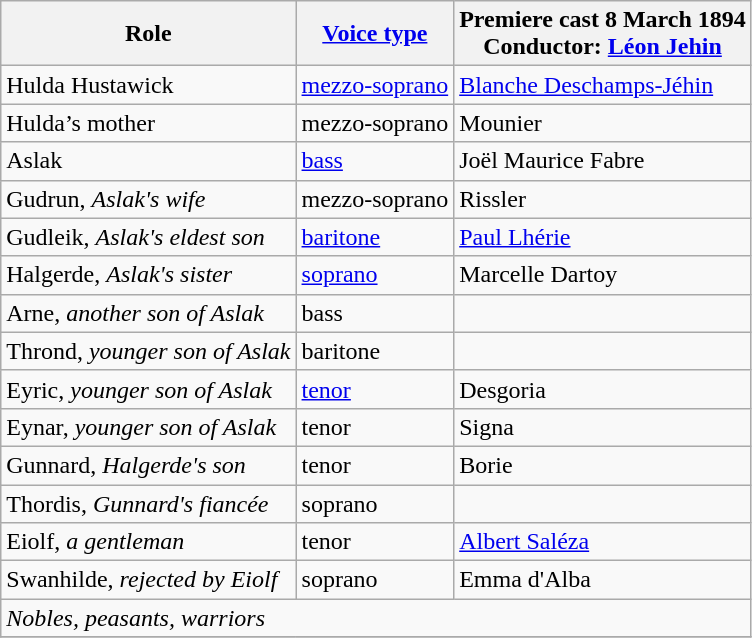<table class="wikitable">
<tr>
<th>Role</th>
<th><a href='#'>Voice type</a></th>
<th>Premiere cast 8 March 1894<br>Conductor: <a href='#'>Léon Jehin</a></th>
</tr>
<tr>
<td>Hulda Hustawick</td>
<td><a href='#'>mezzo-soprano</a></td>
<td><a href='#'>Blanche Deschamps-Jéhin</a></td>
</tr>
<tr>
<td>Hulda’s mother</td>
<td>mezzo-soprano</td>
<td>Mounier</td>
</tr>
<tr>
<td>Aslak</td>
<td><a href='#'>bass</a></td>
<td>Joël Maurice Fabre</td>
</tr>
<tr>
<td>Gudrun, <em>Aslak's wife</em></td>
<td>mezzo-soprano</td>
<td>Rissler</td>
</tr>
<tr>
<td>Gudleik, <em>Aslak's eldest son</em></td>
<td><a href='#'>baritone</a></td>
<td><a href='#'>Paul Lhérie</a></td>
</tr>
<tr>
<td>Halgerde, <em>Aslak's sister</em></td>
<td><a href='#'>soprano</a></td>
<td>Marcelle Dartoy</td>
</tr>
<tr>
<td>Arne, <em>another son of Aslak</em></td>
<td>bass</td>
<td></td>
</tr>
<tr>
<td>Thrond, <em>younger son of Aslak</em></td>
<td>baritone</td>
<td></td>
</tr>
<tr>
<td>Eyric, <em>younger son of Aslak</em></td>
<td><a href='#'>tenor</a></td>
<td>Desgoria</td>
</tr>
<tr>
<td>Eynar, <em>younger son of Aslak</em></td>
<td>tenor</td>
<td>Signa</td>
</tr>
<tr>
<td>Gunnard, <em>Halgerde's son</em></td>
<td>tenor</td>
<td>Borie</td>
</tr>
<tr>
<td>Thordis, <em>Gunnard's fiancée</em></td>
<td>soprano</td>
<td></td>
</tr>
<tr>
<td>Eiolf, <em>a gentleman</em></td>
<td>tenor</td>
<td><a href='#'>Albert Saléza</a></td>
</tr>
<tr>
<td>Swanhilde, <em>rejected by Eiolf</em></td>
<td>soprano</td>
<td>Emma d'Alba</td>
</tr>
<tr>
<td colspan="4"><em>Nobles, peasants, warriors</em></td>
</tr>
<tr>
</tr>
</table>
